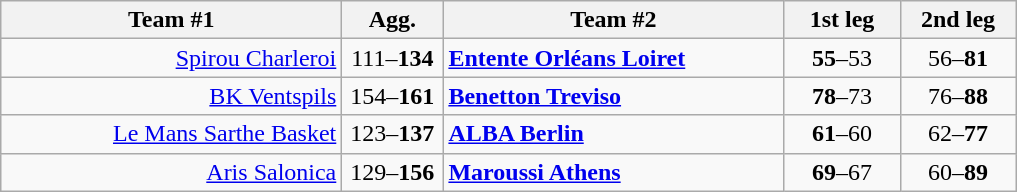<table class=wikitable style="text-align:center">
<tr>
<th width=220>Team #1</th>
<th width=60>Agg.</th>
<th width=220>Team #2</th>
<th width=70>1st leg</th>
<th width=70>2nd leg</th>
</tr>
<tr>
<td align=right><a href='#'>Spirou Charleroi</a>  </td>
<td>111–<strong>134</strong></td>
<td align=left> <strong><a href='#'>Entente Orléans Loiret</a></strong></td>
<td><strong>55</strong>–53</td>
<td>56–<strong>81</strong></td>
</tr>
<tr>
<td align=right><a href='#'>BK Ventspils</a>  </td>
<td>154–<strong>161</strong></td>
<td align=left> <strong><a href='#'>Benetton Treviso</a></strong></td>
<td><strong>78</strong>–73</td>
<td>76–<strong>88</strong></td>
</tr>
<tr>
<td align=right><a href='#'>Le Mans Sarthe Basket</a> </td>
<td>123–<strong>137</strong></td>
<td align=left> <strong><a href='#'>ALBA Berlin</a></strong></td>
<td><strong>61</strong>–60</td>
<td>62–<strong>77</strong></td>
</tr>
<tr>
<td align=right><a href='#'>Aris Salonica</a> </td>
<td>129–<strong>156</strong></td>
<td align=left> <strong><a href='#'>Maroussi Athens</a></strong></td>
<td><strong>69</strong>–67</td>
<td>60–<strong>89</strong></td>
</tr>
</table>
